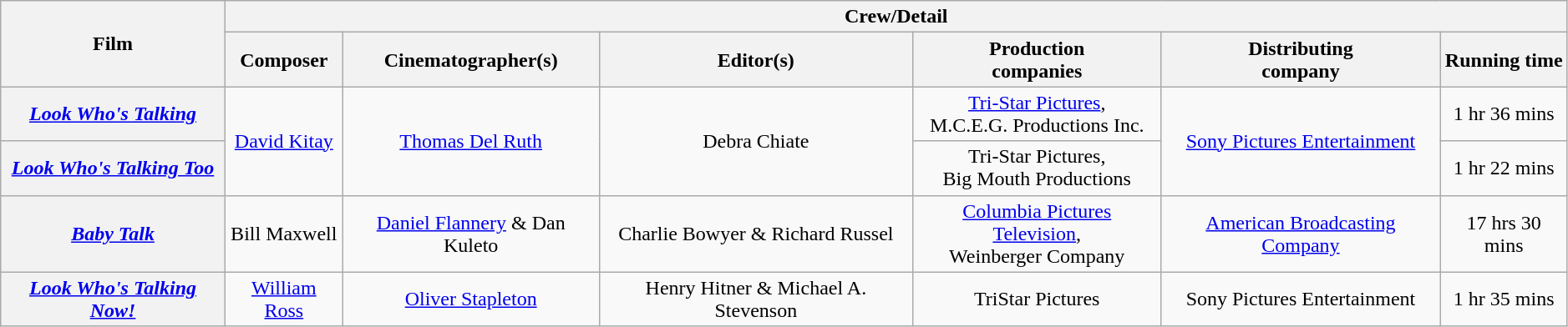<table class="wikitable sortable" style="text-align:center; width:99%;">
<tr>
<th rowspan="2">Film</th>
<th colspan="7">Crew/Detail</th>
</tr>
<tr>
<th style="text-align:center;">Composer</th>
<th style="text-align:center;">Cinematographer(s)</th>
<th style="text-align:center;">Editor(s)</th>
<th style="text-align:center;">Production<br>companies</th>
<th style="text-align:center;">Distributing<br>company</th>
<th style="text-align:center;">Running time</th>
</tr>
<tr>
<th><em><a href='#'>Look Who's Talking</a></em></th>
<td rowspan="2"><a href='#'>David Kitay</a></td>
<td rowspan="2"><a href='#'>Thomas Del Ruth</a></td>
<td rowspan="2">Debra Chiate</td>
<td><a href='#'>Tri-Star Pictures</a>, <br>M.C.E.G. Productions Inc.</td>
<td rowspan="2"><a href='#'>Sony Pictures Entertainment</a></td>
<td>1 hr 36 mins</td>
</tr>
<tr>
<th><em><a href='#'>Look Who's Talking Too</a></em></th>
<td>Tri-Star Pictures, <br>Big Mouth Productions</td>
<td>1 hr 22 mins</td>
</tr>
<tr>
<th><em><a href='#'>Baby Talk</a></em></th>
<td>Bill Maxwell</td>
<td><a href='#'>Daniel Flannery</a> & Dan Kuleto</td>
<td>Charlie Bowyer & Richard Russel</td>
<td><a href='#'>Columbia Pictures Television</a>, <br>Weinberger Company</td>
<td><a href='#'>American Broadcasting Company</a></td>
<td>17 hrs 30 mins <br></td>
</tr>
<tr>
<th><em><a href='#'>Look Who's Talking Now!</a></em></th>
<td><a href='#'>William Ross</a></td>
<td><a href='#'>Oliver Stapleton</a></td>
<td>Henry Hitner & Michael A. Stevenson</td>
<td>TriStar Pictures</td>
<td>Sony Pictures Entertainment</td>
<td>1 hr 35 mins</td>
</tr>
</table>
